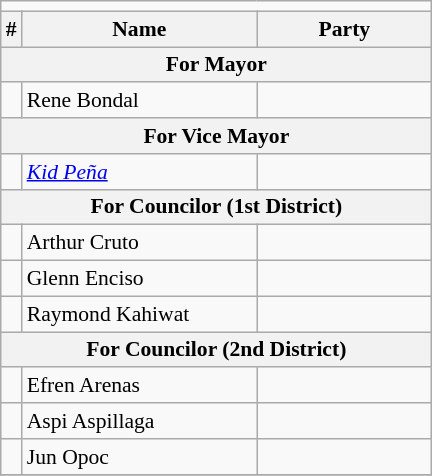<table class=wikitable style="font-size:90%">
<tr>
<td colspan=5 bgcolor=></td>
</tr>
<tr>
<th>#</th>
<th width=150px>Name</th>
<th colspan=2 width=110px>Party</th>
</tr>
<tr>
<th colspan="4">For Mayor</th>
</tr>
<tr>
<td></td>
<td>Rene Bondal</td>
<td></td>
</tr>
<tr>
<th colspan="4">For Vice Mayor</th>
</tr>
<tr>
<td></td>
<td><em><a href='#'>Kid Peña</a></em></td>
<td></td>
</tr>
<tr>
<th colspan="4">For Councilor (1st District)</th>
</tr>
<tr>
<td></td>
<td>Arthur Cruto</td>
<td></td>
</tr>
<tr>
<td></td>
<td>Glenn Enciso</td>
<td></td>
</tr>
<tr>
<td></td>
<td>Raymond Kahiwat</td>
<td></td>
</tr>
<tr>
<th colspan="4">For Councilor (2nd District)</th>
</tr>
<tr>
<td></td>
<td>Efren Arenas</td>
<td></td>
</tr>
<tr>
<td></td>
<td>Aspi Aspillaga</td>
<td></td>
</tr>
<tr>
<td></td>
<td>Jun Opoc</td>
<td></td>
</tr>
<tr>
</tr>
</table>
